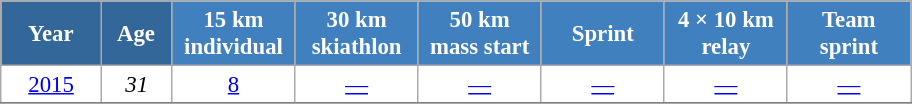<table class="wikitable" style="font-size:95%; text-align:center; border:grey solid 1px; border-collapse:collapse; background:#ffffff;">
<tr>
<th style="background-color:#369; color:white; width:60px;"> Year </th>
<th style="background-color:#369; color:white; width:40px;"> Age </th>
<th style="background-color:#4180be; color:white; width:75px;"> 15 km <br> individual </th>
<th style="background-color:#4180be; color:white; width:75px;"> 30 km <br> skiathlon </th>
<th style="background-color:#4180be; color:white; width:75px;"> 50 km <br> mass start </th>
<th style="background-color:#4180be; color:white; width:75px;"> Sprint </th>
<th style="background-color:#4180be; color:white; width:75px;"> 4 × 10 km <br> relay </th>
<th style="background-color:#4180be; color:white; width:75px;"> Team <br> sprint </th>
</tr>
<tr>
<td><a href='#'>2015</a></td>
<td><em>31</em></td>
<td><a href='#'>8</a></td>
<td><a href='#'>—</a></td>
<td><a href='#'>—</a></td>
<td><a href='#'>—</a></td>
<td><a href='#'>—</a></td>
<td><a href='#'>—</a></td>
</tr>
<tr>
</tr>
</table>
